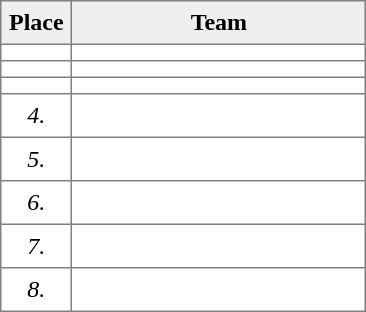<table style=border-collapse:collapse border=1 cellspacing=0 cellpadding=5>
<tr align=center bgcolor=#efefef>
<th width=35>Place</th>
<th width=185>Team</th>
</tr>
<tr align=center>
<td></td>
<td style="text-align:left;"></td>
</tr>
<tr align=center>
<td></td>
<td style="text-align:left;"></td>
</tr>
<tr align=center>
<td></td>
<td style="text-align:left;"></td>
</tr>
<tr align=center>
<td><em>4.</em></td>
<td style="text-align:left;"></td>
</tr>
<tr align=center>
<td><em>5.</em></td>
<td style="text-align:left;"></td>
</tr>
<tr align=center>
<td><em>6.</em></td>
<td style="text-align:left;"></td>
</tr>
<tr align=center>
<td><em>7.</em></td>
<td style="text-align:left;"></td>
</tr>
<tr align=center>
<td><em>8.</em></td>
<td style="text-align:left;"></td>
</tr>
</table>
